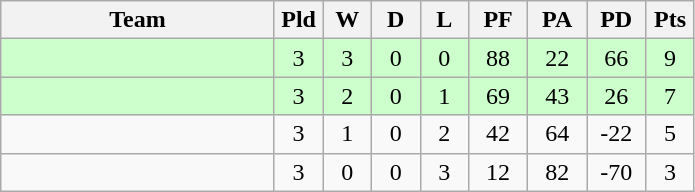<table class="wikitable" style="text-align:center;">
<tr>
<th width=175>Team</th>
<th width=25 abbr="Played">Pld</th>
<th width=25 abbr="Won">W</th>
<th width=25 abbr="Drawn">D</th>
<th width=25 abbr="Lost">L</th>
<th width=32 abbr="Points for">PF</th>
<th width=32 abbr="Points against">PA</th>
<th width=32 abbr="Points difference">PD</th>
<th width=25 abbr="Points">Pts</th>
</tr>
<tr bgcolor="#ccffcc">
<td align=left></td>
<td>3</td>
<td>3</td>
<td>0</td>
<td>0</td>
<td>88</td>
<td>22</td>
<td>66</td>
<td>9</td>
</tr>
<tr bgcolor="#ccffcc">
<td align=left></td>
<td>3</td>
<td>2</td>
<td>0</td>
<td>1</td>
<td>69</td>
<td>43</td>
<td>26</td>
<td>7</td>
</tr>
<tr>
<td align=left></td>
<td>3</td>
<td>1</td>
<td>0</td>
<td>2</td>
<td>42</td>
<td>64</td>
<td>-22</td>
<td>5</td>
</tr>
<tr>
<td align=left></td>
<td>3</td>
<td>0</td>
<td>0</td>
<td>3</td>
<td>12</td>
<td>82</td>
<td>-70</td>
<td>3</td>
</tr>
</table>
